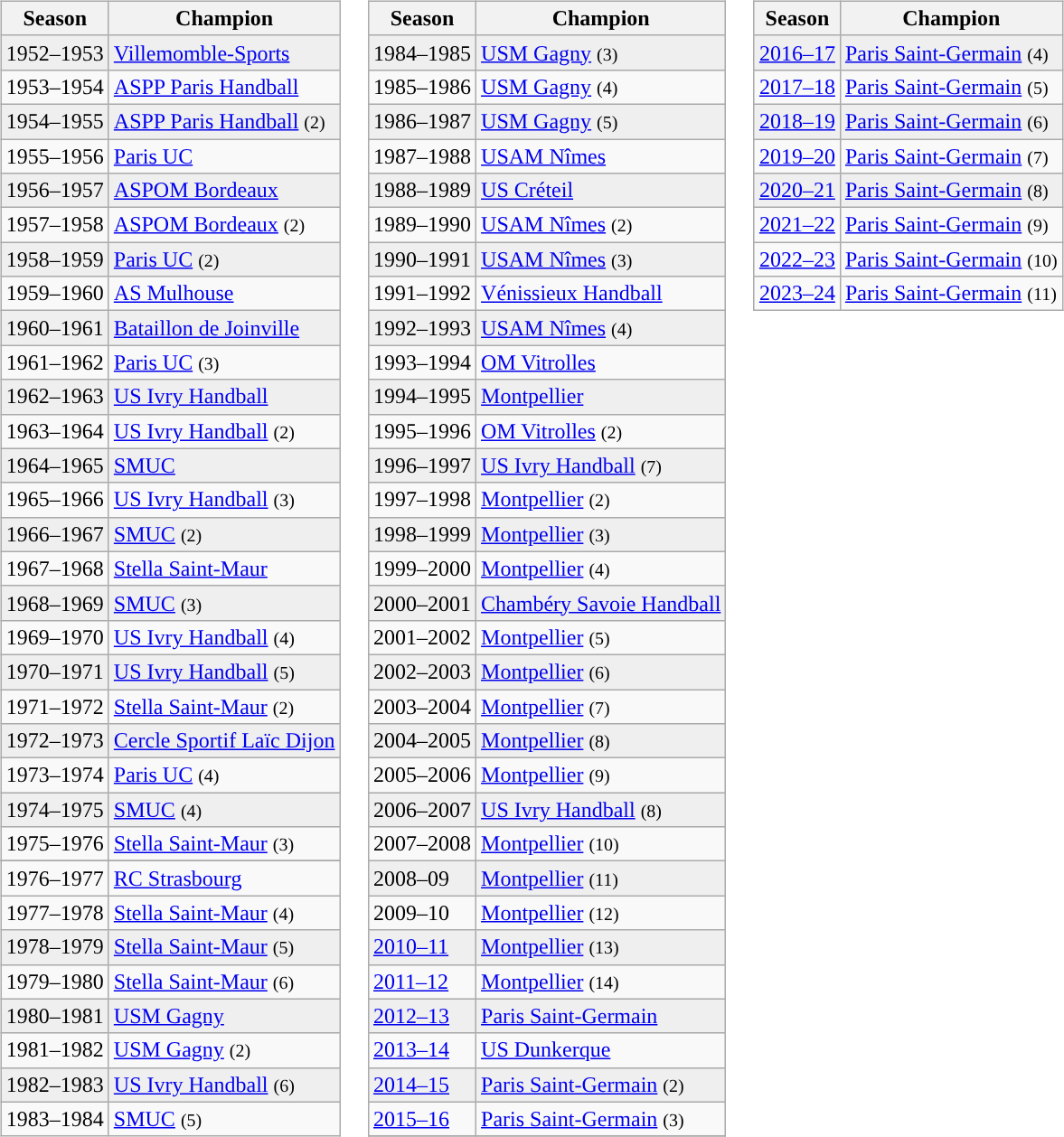<table>
<tr>
<td valign="top" width=0%><br><table class=wikitable>
<tr>
<th>Season</th>
<th>Champion</th>
</tr>
<tr ! style="background:#EFEFEF;">
<td>1952–1953</td>
<td><a href='#'>Villemomble-Sports</a></td>
</tr>
<tr>
<td>1953–1954</td>
<td><a href='#'>ASPP Paris Handball</a></td>
</tr>
<tr ! style="background:#EFEFEF;">
<td>1954–1955</td>
<td><a href='#'>ASPP Paris Handball</a> <small>(2)</small></td>
</tr>
<tr !>
<td>1955–1956</td>
<td><a href='#'>Paris UC</a></td>
</tr>
<tr ! style="background:#EFEFEF;">
<td>1956–1957</td>
<td><a href='#'>ASPOM Bordeaux</a></td>
</tr>
<tr !>
<td>1957–1958</td>
<td><a href='#'>ASPOM Bordeaux</a> <small>(2)</small></td>
</tr>
<tr ! style="background:#EFEFEF;">
<td>1958–1959</td>
<td><a href='#'>Paris UC</a> <small>(2)</small></td>
</tr>
<tr !>
<td>1959–1960</td>
<td><a href='#'>AS Mulhouse</a></td>
</tr>
<tr ! style="background:#EFEFEF;">
<td>1960–1961</td>
<td><a href='#'>Bataillon de Joinville</a></td>
</tr>
<tr !>
<td>1961–1962</td>
<td><a href='#'>Paris UC</a> <small>(3)</small></td>
</tr>
<tr ! style="background:#EFEFEF;">
<td>1962–1963</td>
<td><a href='#'>US Ivry Handball</a></td>
</tr>
<tr !>
<td>1963–1964</td>
<td><a href='#'>US Ivry Handball</a> <small>(2)</small></td>
</tr>
<tr style="background:#EFEFEF;">
<td>1964–1965</td>
<td><a href='#'>SMUC</a></td>
</tr>
<tr !>
<td>1965–1966</td>
<td><a href='#'>US Ivry Handball</a> <small>(3)</small></td>
</tr>
<tr ! style="background:#EFEFEF;">
<td>1966–1967</td>
<td><a href='#'>SMUC</a> <small>(2)</small></td>
</tr>
<tr !>
<td>1967–1968</td>
<td><a href='#'>Stella Saint-Maur</a></td>
</tr>
<tr ! style="background:#EFEFEF;">
<td>1968–1969</td>
<td><a href='#'>SMUC</a> <small>(3)</small></td>
</tr>
<tr !>
<td>1969–1970</td>
<td><a href='#'>US Ivry Handball</a> <small>(4)</small></td>
</tr>
<tr ! style="background:#EFEFEF;">
<td>1970–1971</td>
<td><a href='#'>US Ivry Handball</a> <small>(5)</small></td>
</tr>
<tr !>
<td>1971–1972</td>
<td><a href='#'>Stella Saint-Maur</a> <small>(2)</small></td>
</tr>
<tr ! style="background:#EFEFEF;">
<td>1972–1973</td>
<td><a href='#'>Cercle Sportif Laïc Dijon</a></td>
</tr>
<tr !>
<td>1973–1974</td>
<td><a href='#'>Paris UC</a> <small>(4)</small></td>
</tr>
<tr ! style="background:#EFEFEF;">
<td>1974–1975</td>
<td><a href='#'>SMUC</a> <small>(4)</small></td>
</tr>
<tr !>
<td>1975–1976</td>
<td><a href='#'>Stella Saint-Maur</a> <small>(3)</small></td>
</tr>
<tr ! style="background:#EFEFEF;">
</tr>
<tr>
<td>1976–1977</td>
<td><a href='#'>RC Strasbourg</a></td>
</tr>
<tr !>
<td>1977–1978</td>
<td><a href='#'>Stella Saint-Maur</a> <small>(4)</small></td>
</tr>
<tr ! style="background:#EFEFEF;">
<td>1978–1979</td>
<td><a href='#'>Stella Saint-Maur</a> <small>(5)</small></td>
</tr>
<tr !>
<td>1979–1980</td>
<td><a href='#'>Stella Saint-Maur</a> <small>(6)</small></td>
</tr>
<tr ! style="background:#EFEFEF;">
<td>1980–1981</td>
<td><a href='#'>USM Gagny</a></td>
</tr>
<tr !>
<td>1981–1982</td>
<td><a href='#'>USM Gagny</a> <small>(2)</small></td>
</tr>
<tr ! style="background:#EFEFEF;">
<td>1982–1983</td>
<td><a href='#'>US Ivry Handball</a> <small>(6)</small></td>
</tr>
<tr !>
<td>1983–1984</td>
<td><a href='#'>SMUC</a> <small>(5)</small></td>
</tr>
</table>
</td>
<td valign="top"><br><table class=wikitable>
<tr>
<th>Season</th>
<th>Champion</th>
</tr>
<tr ! style="background:#EFEFEF;">
<td>1984–1985</td>
<td><a href='#'>USM Gagny</a> <small>(3)</small></td>
</tr>
<tr !>
<td>1985–1986</td>
<td><a href='#'>USM Gagny</a> <small>(4)</small></td>
</tr>
<tr ! style="background:#EFEFEF;">
<td>1986–1987</td>
<td><a href='#'>USM Gagny</a> <small>(5)</small></td>
</tr>
<tr !>
<td>1987–1988</td>
<td><a href='#'>USAM Nîmes</a></td>
</tr>
<tr style="background:#EFEFEF;">
<td>1988–1989</td>
<td><a href='#'>US Créteil</a></td>
</tr>
<tr !>
<td>1989–1990</td>
<td><a href='#'>USAM Nîmes</a> <small>(2)</small></td>
</tr>
<tr style="background:#EFEFEF;">
<td>1990–1991</td>
<td><a href='#'>USAM Nîmes</a> <small>(3)</small></td>
</tr>
<tr !>
<td>1991–1992</td>
<td><a href='#'>Vénissieux Handball</a></td>
</tr>
<tr ! style="background:#EFEFEF;">
<td>1992–1993</td>
<td><a href='#'>USAM Nîmes</a> <small>(4)</small></td>
</tr>
<tr !>
<td>1993–1994</td>
<td><a href='#'>OM Vitrolles</a></td>
</tr>
<tr ! style="background:#EFEFEF;">
<td>1994–1995</td>
<td><a href='#'>Montpellier</a></td>
</tr>
<tr !>
<td>1995–1996</td>
<td><a href='#'>OM Vitrolles</a> <small>(2)</small></td>
</tr>
<tr ! style="background:#EFEFEF;">
<td>1996–1997</td>
<td><a href='#'>US Ivry Handball</a> <small>(7)</small></td>
</tr>
<tr !>
<td>1997–1998</td>
<td><a href='#'>Montpellier</a> <small>(2)</small></td>
</tr>
<tr ! style="background:#EFEFEF;">
<td>1998–1999</td>
<td><a href='#'>Montpellier</a> <small>(3)</small></td>
</tr>
<tr !>
<td>1999–2000</td>
<td><a href='#'>Montpellier</a> <small>(4)</small></td>
</tr>
<tr style="background:#EFEFEF;">
<td>2000–2001</td>
<td><a href='#'>Chambéry Savoie Handball</a></td>
</tr>
<tr !>
<td>2001–2002</td>
<td><a href='#'>Montpellier</a> <small>(5)</small></td>
</tr>
<tr ! style="background:#EFEFEF;">
<td>2002–2003</td>
<td><a href='#'>Montpellier</a> <small>(6)</small></td>
</tr>
<tr !>
<td>2003–2004</td>
<td><a href='#'>Montpellier</a> <small>(7)</small></td>
</tr>
<tr ! style="background:#EFEFEF;">
<td>2004–2005</td>
<td><a href='#'>Montpellier</a> <small>(8)</small></td>
</tr>
<tr !>
<td>2005–2006</td>
<td><a href='#'>Montpellier</a> <small>(9)</small></td>
</tr>
<tr ! style="background:#EFEFEF;">
<td>2006–2007</td>
<td><a href='#'>US Ivry Handball</a> <small>(8)</small></td>
</tr>
<tr>
<td>2007–2008</td>
<td><a href='#'>Montpellier</a> <small>(10)</small></td>
</tr>
<tr style="background:#EFEFEF;">
<td>2008–09</td>
<td><a href='#'>Montpellier</a> <small>(11)</small></td>
</tr>
<tr>
<td>2009–10</td>
<td><a href='#'>Montpellier</a> <small>(12)</small></td>
</tr>
<tr style="background:#EFEFEF;">
<td><a href='#'>2010–11</a></td>
<td><a href='#'>Montpellier</a> <small>(13)</small></td>
</tr>
<tr>
<td><a href='#'>2011–12</a></td>
<td><a href='#'>Montpellier</a> <small>(14)</small></td>
</tr>
<tr style="background:#EFEFEF;">
<td><a href='#'>2012–13</a></td>
<td><a href='#'>Paris Saint-Germain</a></td>
</tr>
<tr>
<td><a href='#'>2013–14</a></td>
<td><a href='#'>US Dunkerque</a></td>
</tr>
<tr style="background:#EFEFEF;">
<td><a href='#'>2014–15</a></td>
<td><a href='#'>Paris Saint-Germain</a> <small>(2)</small></td>
</tr>
<tr>
<td><a href='#'>2015–16</a></td>
<td><a href='#'>Paris Saint-Germain</a> <small>(3)</small></td>
</tr>
<tr>
</tr>
</table>
</td>
<td valign="top"><br><table class=wikitable>
<tr>
<th>Season</th>
<th>Champion</th>
</tr>
<tr style="background:#EFEFEF;">
<td><a href='#'>2016–17</a></td>
<td><a href='#'>Paris Saint-Germain</a> <small>(4)</small></td>
</tr>
<tr>
<td><a href='#'>2017–18</a></td>
<td><a href='#'>Paris Saint-Germain</a> <small>(5)</small></td>
</tr>
<tr ! style="background:#EFEFEF">
<td><a href='#'>2018–19</a></td>
<td><a href='#'>Paris Saint-Germain</a> <small>(6)</small></td>
</tr>
<tr>
<td><a href='#'>2019–20</a></td>
<td><a href='#'>Paris Saint-Germain</a> <small>(7)</small></td>
</tr>
<tr ! style="background:#EFEFEF">
<td><a href='#'>2020–21</a></td>
<td><a href='#'>Paris Saint-Germain</a> <small>(8)</small></td>
</tr>
<tr>
<td><a href='#'>2021–22</a></td>
<td><a href='#'>Paris Saint-Germain</a> <small>(9)</small></td>
</tr>
<tr>
<td><a href='#'>2022–23</a></td>
<td><a href='#'>Paris Saint-Germain</a> <small>(10)</small></td>
</tr>
<tr>
<td><a href='#'>2023–24</a></td>
<td><a href='#'>Paris Saint-Germain</a> <small>(11)</small></td>
</tr>
</table>
</td>
</tr>
</table>
